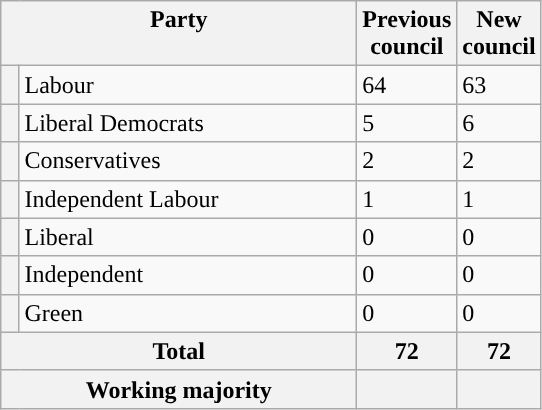<table class="wikitable">
<tr>
<th valign=top colspan="2" style="width: 230px">Party</th>
<th valign=top style="width: 30px">Previous council</th>
<th valign=top style="width: 30px">New council</th>
</tr>
<tr>
<th style="background-color: "></th>
<td>Labour</td>
<td>64</td>
<td>63</td>
</tr>
<tr>
<th style="background-color: "></th>
<td>Liberal Democrats</td>
<td>5</td>
<td>6</td>
</tr>
<tr>
<th style="background-color: "></th>
<td>Conservatives</td>
<td>2</td>
<td>2</td>
</tr>
<tr>
<th style="background-color: "></th>
<td>Independent Labour</td>
<td>1</td>
<td>1</td>
</tr>
<tr>
<th style="background-color: "></th>
<td>Liberal</td>
<td>0</td>
<td>0</td>
</tr>
<tr>
<th style="background-color: "></th>
<td>Independent</td>
<td>0</td>
<td>0</td>
</tr>
<tr>
<th style="background-color: "></th>
<td>Green</td>
<td>0</td>
<td>0</td>
</tr>
<tr>
<th colspan=2>Total</th>
<th style="text-align: center">72</th>
<th colspan=3>72</th>
</tr>
<tr>
<th colspan=2>Working majority</th>
<th></th>
<th></th>
</tr>
</table>
